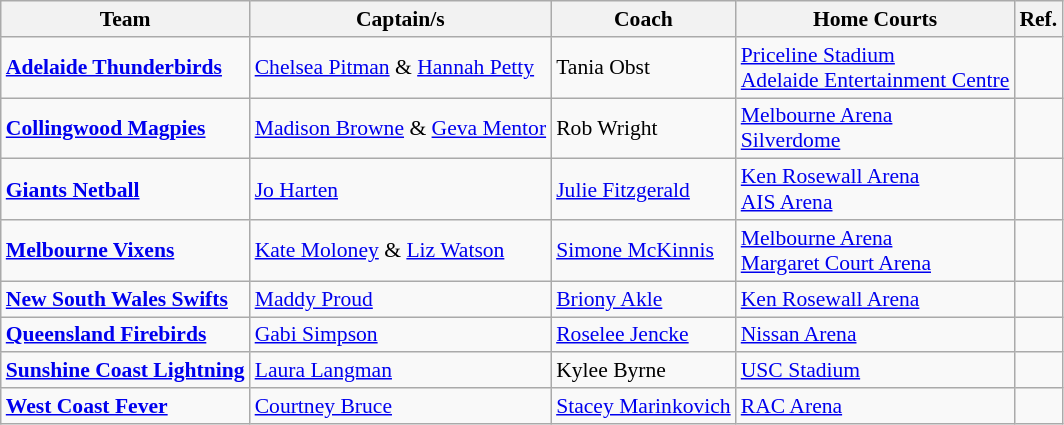<table class="wikitable" style="font-size:90%;">
<tr>
<th>Team</th>
<th>Captain/s</th>
<th>Coach</th>
<th>Home Courts</th>
<th>Ref.</th>
</tr>
<tr>
<td> <strong><a href='#'>Adelaide Thunderbirds</a></strong></td>
<td><a href='#'>Chelsea Pitman</a> & <a href='#'>Hannah Petty</a></td>
<td>Tania Obst</td>
<td><a href='#'>Priceline Stadium</a><br><a href='#'>Adelaide Entertainment Centre</a></td>
<td style="text-align:center;"></td>
</tr>
<tr>
<td> <strong><a href='#'>Collingwood Magpies</a></strong></td>
<td><a href='#'>Madison Browne</a> & <a href='#'>Geva Mentor</a></td>
<td>Rob Wright</td>
<td><a href='#'>Melbourne Arena</a><br><a href='#'>Silverdome</a></td>
<td style="text-align:center;"></td>
</tr>
<tr>
<td> <strong><a href='#'>Giants Netball</a></strong></td>
<td><a href='#'>Jo Harten</a></td>
<td><a href='#'>Julie Fitzgerald</a></td>
<td><a href='#'>Ken Rosewall Arena</a><br><a href='#'>AIS Arena</a></td>
<td style="text-align:center;"></td>
</tr>
<tr>
<td> <strong><a href='#'>Melbourne Vixens</a></strong></td>
<td><a href='#'>Kate Moloney</a> & <a href='#'>Liz Watson</a></td>
<td><a href='#'>Simone McKinnis</a></td>
<td><a href='#'>Melbourne Arena</a><br><a href='#'>Margaret Court Arena</a></td>
<td style="text-align:center;"></td>
</tr>
<tr>
<td> <strong><a href='#'>New South Wales Swifts</a></strong></td>
<td><a href='#'>Maddy Proud</a></td>
<td><a href='#'>Briony Akle</a></td>
<td><a href='#'>Ken Rosewall Arena</a></td>
<td style="text-align:center;"></td>
</tr>
<tr>
<td> <strong><a href='#'>Queensland Firebirds</a></strong></td>
<td><a href='#'>Gabi Simpson</a></td>
<td><a href='#'>Roselee Jencke</a></td>
<td><a href='#'>Nissan Arena</a></td>
<td style="text-align:center;"></td>
</tr>
<tr>
<td> <strong><a href='#'>Sunshine Coast Lightning</a></strong></td>
<td><a href='#'>Laura Langman</a></td>
<td>Kylee Byrne</td>
<td><a href='#'>USC Stadium</a></td>
<td style="text-align:center;"></td>
</tr>
<tr>
<td> <strong><a href='#'>West Coast Fever</a></strong></td>
<td><a href='#'>Courtney Bruce</a></td>
<td><a href='#'>Stacey Marinkovich</a></td>
<td><a href='#'>RAC Arena</a></td>
<td style="text-align:center;"></td>
</tr>
</table>
